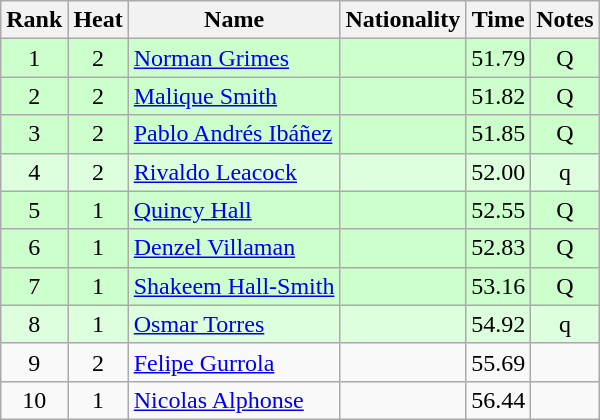<table class="wikitable sortable" style="text-align:center">
<tr>
<th>Rank</th>
<th>Heat</th>
<th>Name</th>
<th>Nationality</th>
<th>Time</th>
<th>Notes</th>
</tr>
<tr bgcolor=ccffcc>
<td>1</td>
<td>2</td>
<td align=left><a href='#'>Norman Grimes</a></td>
<td align=left></td>
<td>51.79</td>
<td>Q</td>
</tr>
<tr bgcolor=ccffcc>
<td>2</td>
<td>2</td>
<td align=left><a href='#'>Malique Smith</a></td>
<td align=left></td>
<td>51.82</td>
<td>Q</td>
</tr>
<tr bgcolor=ccffcc>
<td>3</td>
<td>2</td>
<td align=left><a href='#'>Pablo Andrés Ibáñez</a></td>
<td align=left></td>
<td>51.85</td>
<td>Q</td>
</tr>
<tr bgcolor=ddffdd>
<td>4</td>
<td>2</td>
<td align=left><a href='#'>Rivaldo Leacock</a></td>
<td align=left></td>
<td>52.00</td>
<td>q</td>
</tr>
<tr bgcolor=ccffcc>
<td>5</td>
<td>1</td>
<td align=left><a href='#'>Quincy Hall</a></td>
<td align=left></td>
<td>52.55</td>
<td>Q</td>
</tr>
<tr bgcolor=ccffcc>
<td>6</td>
<td>1</td>
<td align=left><a href='#'>Denzel Villaman</a></td>
<td align=left></td>
<td>52.83</td>
<td>Q</td>
</tr>
<tr bgcolor=ccffcc>
<td>7</td>
<td>1</td>
<td align=left><a href='#'>Shakeem Hall-Smith</a></td>
<td align=left></td>
<td>53.16</td>
<td>Q</td>
</tr>
<tr bgcolor=ddffdd>
<td>8</td>
<td>1</td>
<td align=left><a href='#'>Osmar Torres</a></td>
<td align=left></td>
<td>54.92</td>
<td>q</td>
</tr>
<tr>
<td>9</td>
<td>2</td>
<td align=left><a href='#'>Felipe Gurrola</a></td>
<td align=left></td>
<td>55.69</td>
<td></td>
</tr>
<tr>
<td>10</td>
<td>1</td>
<td align=left><a href='#'>Nicolas Alphonse</a></td>
<td align=left></td>
<td>56.44</td>
<td></td>
</tr>
</table>
